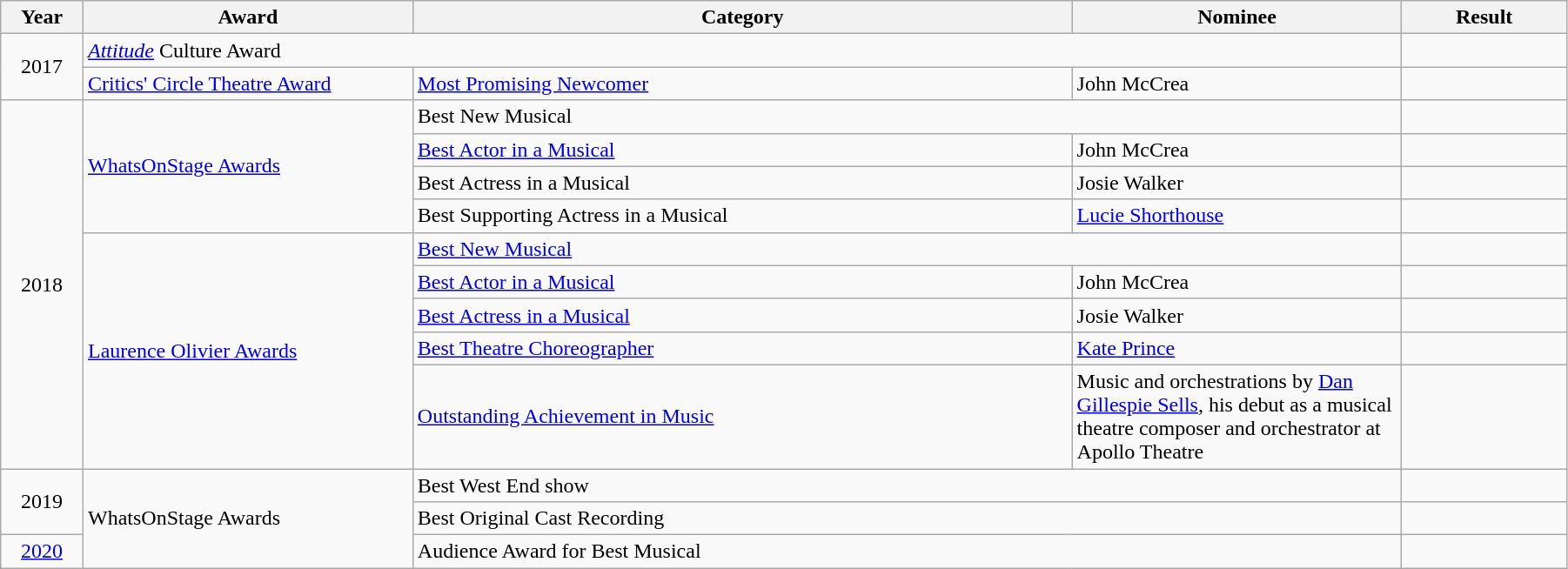<table class="wikitable" width="95%">
<tr>
<th width="5%">Year</th>
<th width="20%">Award</th>
<th width="40%">Category</th>
<th width="20%">Nominee</th>
<th width="10%">Result</th>
</tr>
<tr>
<td rowspan="2" style="text-align:center;">2017</td>
<td colspan="3"><em><a href='#'>Attitude</a></em> Culture Award</td>
<td></td>
</tr>
<tr>
<td><a href='#'>Critics' Circle Theatre Award</a></td>
<td><a href='#'>Most Promising Newcomer</a></td>
<td>John McCrea</td>
<td></td>
</tr>
<tr>
<td rowspan="9" style="text-align:center;">2018</td>
<td rowspan="4"><a href='#'>WhatsOnStage Awards</a></td>
<td colspan="2">Best New Musical</td>
<td></td>
</tr>
<tr>
<td><a href='#'>Best Actor in a Musical</a></td>
<td>John McCrea</td>
<td></td>
</tr>
<tr>
<td>Best Actress in a Musical</td>
<td>Josie Walker</td>
<td></td>
</tr>
<tr>
<td>Best Supporting Actress in a Musical</td>
<td><a href='#'>Lucie Shorthouse</a></td>
<td></td>
</tr>
<tr>
<td rowspan="5"><a href='#'>Laurence Olivier Awards</a></td>
<td colspan="2"><a href='#'>Best New Musical</a></td>
<td></td>
</tr>
<tr>
<td><a href='#'>Best Actor in a Musical</a></td>
<td>John McCrea</td>
<td></td>
</tr>
<tr>
<td><a href='#'>Best Actress in a Musical</a></td>
<td>Josie Walker</td>
<td></td>
</tr>
<tr>
<td><a href='#'>Best Theatre Choreographer</a></td>
<td><a href='#'>Kate Prince</a></td>
<td></td>
</tr>
<tr>
<td><a href='#'>Outstanding Achievement in Music</a></td>
<td>Music and orchestrations by <a href='#'>Dan Gillespie Sells</a>, his debut as a musical theatre composer and orchestrator at Apollo Theatre</td>
<td></td>
</tr>
<tr>
<td rowspan="2" style="text-align:center;">2019</td>
<td rowspan="3">WhatsOnStage Awards</td>
<td colspan="2">Best West End show</td>
<td></td>
</tr>
<tr>
<td colspan="2">Best Original Cast Recording</td>
<td></td>
</tr>
<tr>
<td style="text-align:center;"><a href='#'>2020</a></td>
<td colspan=2>Audience Award for Best Musical</td>
<td></td>
</tr>
</table>
